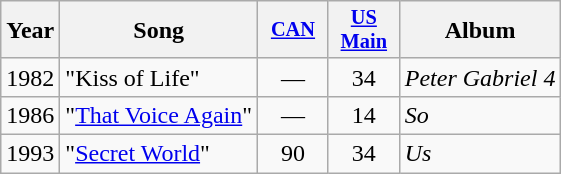<table class="wikitable">
<tr>
<th>Year</th>
<th>Song</th>
<th style="width:3em;font-size:85%"><a href='#'>CAN</a><br></th>
<th style="width:3em;font-size:85%"><a href='#'>US Main</a><br></th>
<th>Album</th>
</tr>
<tr>
<td>1982</td>
<td>"Kiss of Life"</td>
<td style="text-align:center;">—</td>
<td style="text-align:center;">34</td>
<td><em>Peter Gabriel 4</em></td>
</tr>
<tr>
<td>1986</td>
<td>"<a href='#'>That Voice Again</a>"</td>
<td style="text-align:center;">—</td>
<td style="text-align:center;">14</td>
<td><em>So</em></td>
</tr>
<tr>
<td>1993</td>
<td>"<a href='#'>Secret World</a>"</td>
<td style="text-align:center;">90</td>
<td style="text-align:center;">34</td>
<td><em>Us</em></td>
</tr>
</table>
